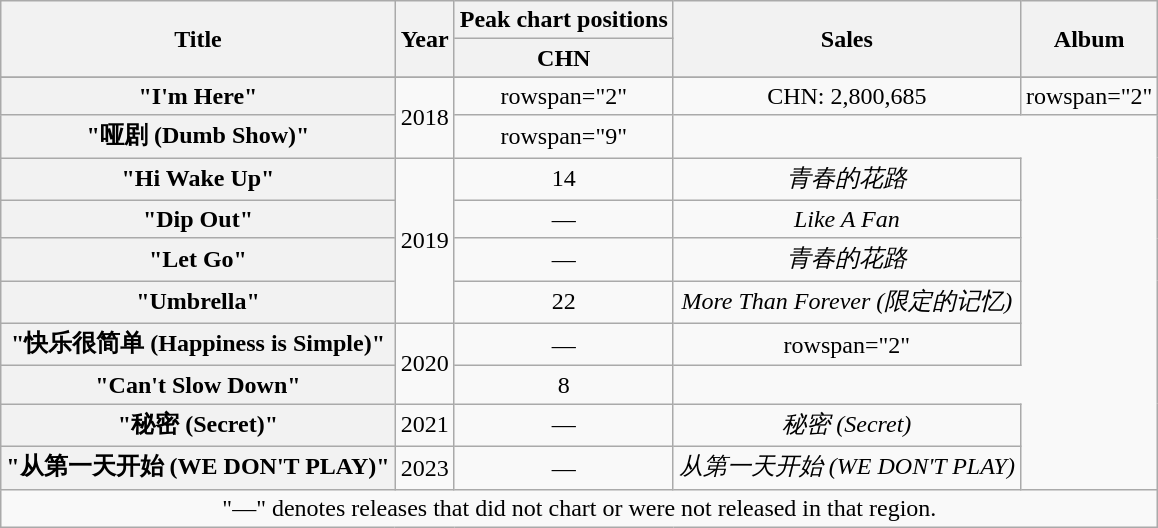<table class="wikitable plainrowheaders" style="text-align:center;">
<tr>
<th rowspan="2" scope="col">Title</th>
<th rowspan="2" scope="col">Year</th>
<th>Peak chart positions</th>
<th rowspan="2">Sales</th>
<th rowspan="2">Album</th>
</tr>
<tr>
<th>CHN<br></th>
</tr>
<tr>
</tr>
<tr>
<th scope="row">"I'm Here"</th>
<td rowspan="2">2018</td>
<td>rowspan="2"  </td>
<td>CHN: 2,800,685</td>
<td>rowspan="2" </td>
</tr>
<tr>
<th scope="row">"哑剧 (Dumb Show)"</th>
<td>rowspan="9"  </td>
</tr>
<tr>
<th scope="row">"Hi Wake Up"</th>
<td rowspan="4">2019</td>
<td>14</td>
<td><em>青春的花路</em></td>
</tr>
<tr>
<th scope="row">"Dip Out"</th>
<td>—</td>
<td><em>Like A Fan</em></td>
</tr>
<tr>
<th scope="row">"Let Go"</th>
<td>—</td>
<td><em>青春的花路</em></td>
</tr>
<tr>
<th scope="row">"Umbrella"</th>
<td>22</td>
<td><em>More Than Forever (限定的记忆)</em></td>
</tr>
<tr>
<th scope="row">"快乐很简单 (Happiness is Simple)" </th>
<td rowspan="2">2020</td>
<td>—</td>
<td>rowspan="2" </td>
</tr>
<tr>
<th scope="row">"Can't Slow Down"</th>
<td>8</td>
</tr>
<tr>
<th scope="row">"秘密 (Secret)"</th>
<td>2021</td>
<td>—</td>
<td><em>秘密 (Secret)</em></td>
</tr>
<tr>
<th scope="row">"从第一天开始 (WE DON'T PLAY)"</th>
<td>2023</td>
<td>—</td>
<td><em>从第一天开始 (WE DON'T PLAY)</em></td>
</tr>
<tr>
<td colspan="5">"—" denotes releases that did not chart or were not released in that region.</td>
</tr>
</table>
